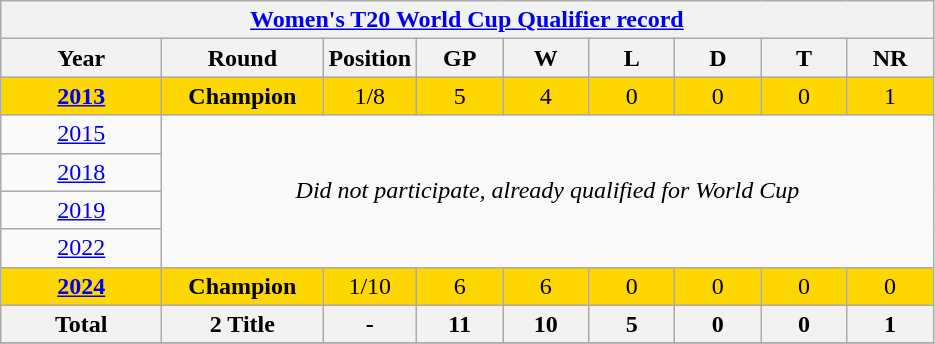<table class="wikitable" style="text-align: center;">
<tr>
<th colspan=10><a href='#'>Women's T20 World Cup Qualifier record</a></th>
</tr>
<tr>
<th width=100>Year</th>
<th width=100>Round</th>
<th width=50>Position</th>
<th width=50>GP</th>
<th width=50>W</th>
<th width=50>L</th>
<th width=50>D</th>
<th width=50>T</th>
<th width=50>NR</th>
</tr>
<tr style="background:gold;">
<td><strong><a href='#'>2013</a></strong></td>
<td><strong>Champion</strong></td>
<td>1/8</td>
<td>5</td>
<td>4</td>
<td>0</td>
<td>0</td>
<td>0</td>
<td>1</td>
</tr>
<tr>
<td><a href='#'>2015</a></td>
<td colspan="8" rowspan="4"><em>Did not participate, already qualified for World Cup</em></td>
</tr>
<tr>
<td><a href='#'>2018</a></td>
</tr>
<tr>
<td><a href='#'>2019</a></td>
</tr>
<tr>
<td><a href='#'>2022</a></td>
</tr>
<tr style="background:gold;">
<td><strong><a href='#'>2024</a></strong></td>
<td><strong>Champion</strong></td>
<td>1/10</td>
<td>6</td>
<td>6</td>
<td>0</td>
<td>0</td>
<td>0</td>
<td>0</td>
</tr>
<tr>
<th><strong>Total</strong></th>
<th>2 Title</th>
<th>-</th>
<th>11</th>
<th>10</th>
<th>5</th>
<th>0</th>
<th>0</th>
<th>1</th>
</tr>
<tr>
</tr>
</table>
